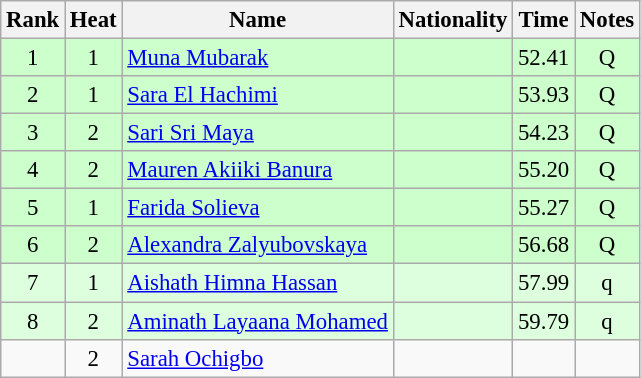<table class="wikitable sortable" style="text-align:center;font-size:95%">
<tr>
<th>Rank</th>
<th>Heat</th>
<th>Name</th>
<th>Nationality</th>
<th>Time</th>
<th>Notes</th>
</tr>
<tr bgcolor=ccffcc>
<td>1</td>
<td>1</td>
<td align=left><a href='#'>Muna Mubarak</a></td>
<td align=left></td>
<td>52.41</td>
<td>Q</td>
</tr>
<tr bgcolor=ccffcc>
<td>2</td>
<td>1</td>
<td align=left><a href='#'>Sara El Hachimi</a></td>
<td align=left></td>
<td>53.93</td>
<td>Q</td>
</tr>
<tr bgcolor=ccffcc>
<td>3</td>
<td>2</td>
<td align=left><a href='#'>Sari Sri Maya</a></td>
<td align=left></td>
<td>54.23</td>
<td>Q</td>
</tr>
<tr bgcolor=ccffcc>
<td>4</td>
<td>2</td>
<td align=left><a href='#'>Mauren Akiiki Banura</a></td>
<td align=left></td>
<td>55.20</td>
<td>Q</td>
</tr>
<tr bgcolor=ccffcc>
<td>5</td>
<td>1</td>
<td align=left><a href='#'>Farida Solieva</a></td>
<td align=left></td>
<td>55.27</td>
<td>Q</td>
</tr>
<tr bgcolor=ccffcc>
<td>6</td>
<td>2</td>
<td align=left><a href='#'>Alexandra Zalyubovskaya</a></td>
<td align=left></td>
<td>56.68</td>
<td>Q</td>
</tr>
<tr bgcolor=ddffdd>
<td>7</td>
<td>1</td>
<td align=left><a href='#'>Aishath Himna Hassan</a></td>
<td align=left></td>
<td>57.99</td>
<td>q</td>
</tr>
<tr bgcolor=ddffdd>
<td>8</td>
<td>2</td>
<td align=left><a href='#'>Aminath Layaana Mohamed</a></td>
<td align=left></td>
<td>59.79</td>
<td>q</td>
</tr>
<tr>
<td></td>
<td>2</td>
<td align=left><a href='#'>Sarah Ochigbo</a></td>
<td align=left></td>
<td></td>
<td></td>
</tr>
</table>
